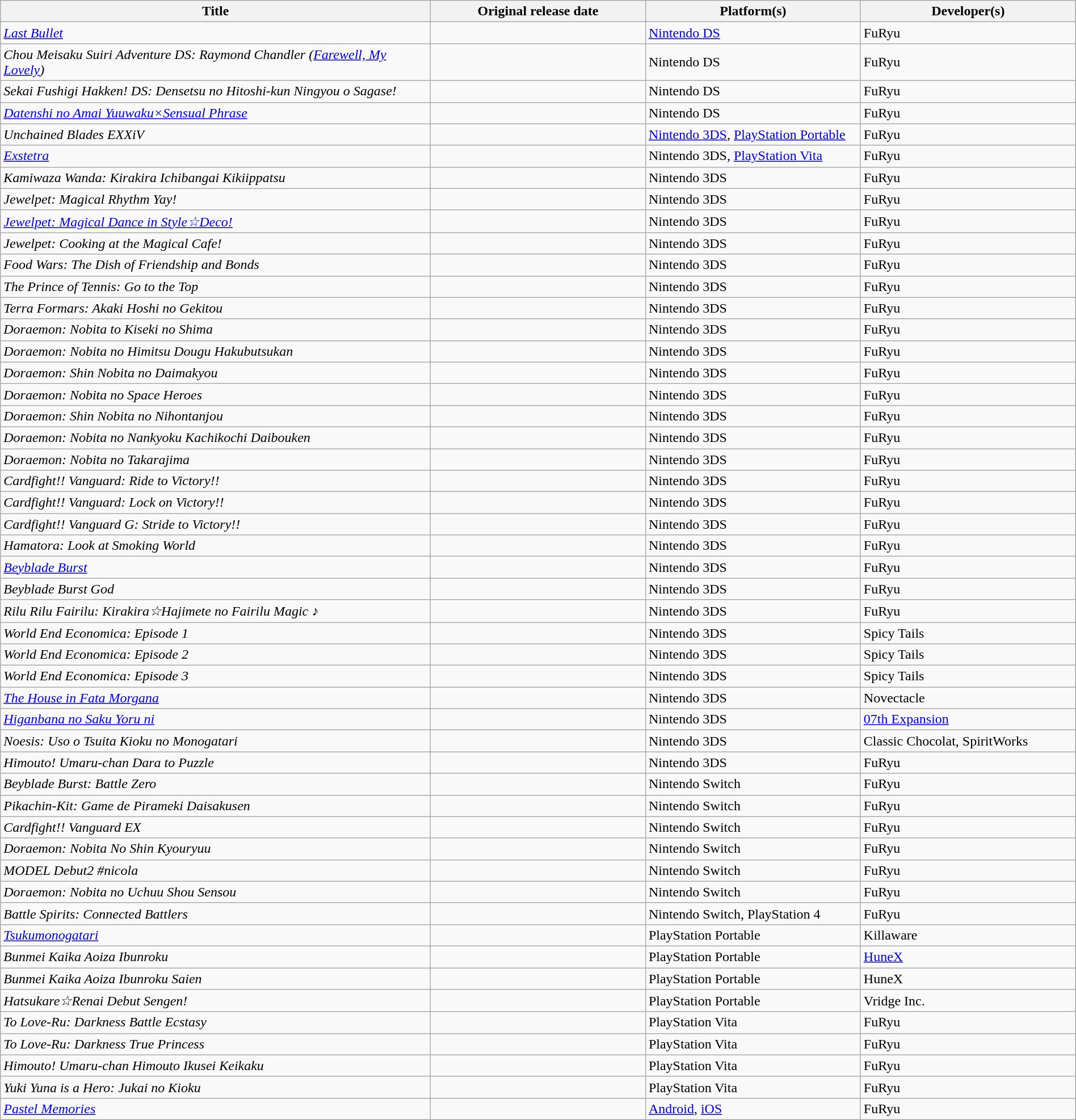<table class="wikitable sortable" style="width: 100%;">
<tr>
<th style="width:40%;">Title</th>
<th style="width:20%;">Original release date</th>
<th style="width:20%;">Platform(s)</th>
<th style="width:20%;">Developer(s)</th>
</tr>
<tr>
<td><em><a href='#'>Last Bullet</a></em></td>
<td></td>
<td><a href='#'>Nintendo DS</a></td>
<td>FuRyu</td>
</tr>
<tr>
<td><em>Chou Meisaku Suiri Adventure DS: Raymond Chandler (<a href='#'>Farewell, My Lovely</a>)</em></td>
<td></td>
<td>Nintendo DS</td>
<td>FuRyu</td>
</tr>
<tr>
<td><em>Sekai Fushigi Hakken! DS: Densetsu no Hitoshi-kun Ningyou o Sagase!</em></td>
<td></td>
<td>Nintendo DS</td>
<td>FuRyu</td>
</tr>
<tr>
<td><a href='#'><em>Datenshi no Amai Yuuwaku×Sensual Phrase</em></a></td>
<td></td>
<td>Nintendo DS</td>
<td>FuRyu</td>
</tr>
<tr>
<td><em>Unchained Blades EXXiV</em></td>
<td></td>
<td><a href='#'>Nintendo 3DS</a>, <a href='#'>PlayStation Portable</a></td>
<td>FuRyu</td>
</tr>
<tr>
<td><em><a href='#'>Exstetra</a></em></td>
<td></td>
<td>Nintendo 3DS, <a href='#'>PlayStation Vita</a></td>
<td>FuRyu</td>
</tr>
<tr>
<td><em>Kamiwaza Wanda: Kirakira Ichibangai Kikiippatsu</em></td>
<td></td>
<td>Nintendo 3DS</td>
<td>FuRyu</td>
</tr>
<tr>
<td><em>Jewelpet: Magical Rhythm Yay!</em></td>
<td></td>
<td>Nintendo 3DS</td>
<td>FuRyu</td>
</tr>
<tr>
<td><em><a href='#'>Jewelpet: Magical Dance in Style☆Deco!</a></em></td>
<td></td>
<td>Nintendo 3DS</td>
<td>FuRyu</td>
</tr>
<tr>
<td><em>Jewelpet: Cooking at the Magical Cafe!</em></td>
<td></td>
<td>Nintendo 3DS</td>
<td>FuRyu</td>
</tr>
<tr>
<td><em>Food Wars: The Dish of Friendship and Bonds</em></td>
<td></td>
<td>Nintendo 3DS</td>
<td>FuRyu</td>
</tr>
<tr>
<td><em>The Prince of Tennis: Go to the Top</em></td>
<td></td>
<td>Nintendo 3DS</td>
<td>FuRyu</td>
</tr>
<tr>
<td><em>Terra Formars: Akaki Hoshi no Gekitou</em></td>
<td></td>
<td>Nintendo 3DS</td>
<td>FuRyu</td>
</tr>
<tr>
<td><em>Doraemon: Nobita to Kiseki no Shima</em></td>
<td></td>
<td>Nintendo 3DS</td>
<td>FuRyu</td>
</tr>
<tr>
<td><em>Doraemon: Nobita no Himitsu Dougu Hakubutsukan</em></td>
<td></td>
<td>Nintendo 3DS</td>
<td>FuRyu</td>
</tr>
<tr>
<td><em>Doraemon: Shin Nobita no Daimakyou</em></td>
<td></td>
<td>Nintendo 3DS</td>
<td>FuRyu</td>
</tr>
<tr>
<td><em>Doraemon: Nobita no Space Heroes</em></td>
<td></td>
<td>Nintendo 3DS</td>
<td>FuRyu</td>
</tr>
<tr>
<td><em>Doraemon: Shin Nobita no Nihontanjou</em></td>
<td></td>
<td>Nintendo 3DS</td>
<td>FuRyu</td>
</tr>
<tr>
<td><em>Doraemon: Nobita no Nankyoku Kachikochi Daibouken</em></td>
<td></td>
<td>Nintendo 3DS</td>
<td>FuRyu</td>
</tr>
<tr>
<td><em>Doraemon: Nobita no Takarajima</em></td>
<td></td>
<td>Nintendo 3DS</td>
<td>FuRyu</td>
</tr>
<tr>
<td><em>Cardfight!! Vanguard: Ride to Victory!!</em></td>
<td></td>
<td>Nintendo 3DS</td>
<td>FuRyu</td>
</tr>
<tr>
<td><em>Cardfight!! Vanguard: Lock on Victory!!</em></td>
<td></td>
<td>Nintendo 3DS</td>
<td>FuRyu</td>
</tr>
<tr>
<td><em>Cardfight!! Vanguard G: Stride to Victory!!</em></td>
<td></td>
<td>Nintendo 3DS</td>
<td>FuRyu</td>
</tr>
<tr>
<td><em>Hamatora: Look at Smoking World</em></td>
<td></td>
<td>Nintendo 3DS</td>
<td>FuRyu</td>
</tr>
<tr>
<td><em><a href='#'>Beyblade Burst</a></em></td>
<td></td>
<td>Nintendo 3DS</td>
<td>FuRyu</td>
</tr>
<tr>
<td><em>Beyblade Burst God</em></td>
<td></td>
<td>Nintendo 3DS</td>
<td>FuRyu</td>
</tr>
<tr>
<td><em>Rilu Rilu Fairilu: Kirakira☆Hajimete no Fairilu Magic ♪</em></td>
<td></td>
<td>Nintendo 3DS</td>
<td>FuRyu</td>
</tr>
<tr>
<td><em>World End Economica: Episode 1</em></td>
<td></td>
<td>Nintendo 3DS</td>
<td>Spicy Tails</td>
</tr>
<tr>
<td><em>World End Economica: Episode 2</em></td>
<td></td>
<td>Nintendo 3DS</td>
<td>Spicy Tails</td>
</tr>
<tr>
<td><em>World End Economica: Episode 3</em></td>
<td></td>
<td>Nintendo 3DS</td>
<td>Spicy Tails</td>
</tr>
<tr>
<td><em><a href='#'>The House in Fata Morgana</a></em></td>
<td></td>
<td>Nintendo 3DS</td>
<td>Novectacle</td>
</tr>
<tr>
<td><em><a href='#'>Higanbana no Saku Yoru ni</a></em></td>
<td></td>
<td>Nintendo 3DS</td>
<td><a href='#'>07th Expansion</a></td>
</tr>
<tr>
<td><em>Noesis: Uso o Tsuita Kioku no Monogatari</em></td>
<td></td>
<td>Nintendo 3DS</td>
<td>Classic Chocolat, SpiritWorks</td>
</tr>
<tr>
<td><em>Himouto! Umaru-chan Dara to Puzzle</em></td>
<td></td>
<td>Nintendo 3DS</td>
<td>FuRyu</td>
</tr>
<tr>
<td><em>Beyblade Burst: Battle Zero</em></td>
<td></td>
<td>Nintendo Switch</td>
<td>FuRyu</td>
</tr>
<tr>
<td><em>Pikachin-Kit: Game de Pirameki Daisakusen</em></td>
<td></td>
<td>Nintendo Switch</td>
<td>FuRyu</td>
</tr>
<tr>
<td><em>Cardfight!! Vanguard EX</em></td>
<td></td>
<td>Nintendo Switch</td>
<td>FuRyu</td>
</tr>
<tr>
<td><em>Doraemon: Nobita No Shin Kyouryuu</em></td>
<td></td>
<td>Nintendo Switch</td>
<td>FuRyu</td>
</tr>
<tr>
<td><em>MODEL Debut2 #nicola</em></td>
<td></td>
<td>Nintendo Switch</td>
<td>FuRyu</td>
</tr>
<tr>
<td><em>Doraemon: Nobita no Uchuu Shou Sensou</em></td>
<td></td>
<td>Nintendo Switch</td>
<td>FuRyu</td>
</tr>
<tr>
<td><em>Battle Spirits: Connected Battlers</em></td>
<td></td>
<td>Nintendo Switch, PlayStation 4</td>
<td>FuRyu</td>
</tr>
<tr>
<td><em><a href='#'>Tsukumonogatari</a></em></td>
<td></td>
<td>PlayStation Portable</td>
<td>Killaware</td>
</tr>
<tr>
<td><em>Bunmei Kaika Aoiza Ibunroku</em></td>
<td></td>
<td>PlayStation Portable</td>
<td><a href='#'>HuneX</a></td>
</tr>
<tr>
<td><em>Bunmei Kaika Aoiza Ibunroku Saien</em></td>
<td></td>
<td>PlayStation Portable</td>
<td>HuneX</td>
</tr>
<tr>
<td><em>Hatsukare☆Renai Debut Sengen!</em></td>
<td></td>
<td>PlayStation Portable</td>
<td>Vridge Inc.</td>
</tr>
<tr>
<td><em>To Love-Ru: Darkness Battle Ecstasy</em></td>
<td></td>
<td>PlayStation Vita</td>
<td>FuRyu</td>
</tr>
<tr>
<td><em>To Love-Ru: Darkness True Princess</em></td>
<td></td>
<td>PlayStation Vita</td>
<td>FuRyu</td>
</tr>
<tr>
<td><em>Himouto! Umaru-chan Himouto Ikusei Keikaku</em></td>
<td></td>
<td>PlayStation Vita</td>
<td>FuRyu</td>
</tr>
<tr>
<td><em>Yuki Yuna is a Hero: Jukai no Kioku</em></td>
<td></td>
<td>PlayStation Vita</td>
<td>FuRyu</td>
</tr>
<tr>
<td><em><a href='#'>Pastel Memories</a></em></td>
<td></td>
<td><a href='#'>Android</a>, <a href='#'>iOS</a></td>
<td>FuRyu</td>
</tr>
</table>
